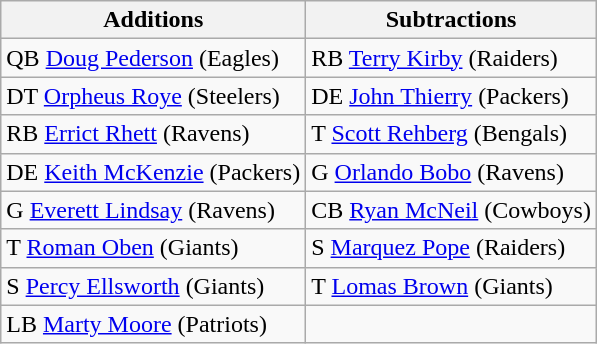<table class="wikitable">
<tr>
<th>Additions</th>
<th>Subtractions</th>
</tr>
<tr>
<td>QB <a href='#'>Doug Pederson</a> (Eagles)</td>
<td>RB <a href='#'>Terry Kirby</a> (Raiders)</td>
</tr>
<tr>
<td>DT <a href='#'>Orpheus Roye</a> (Steelers)</td>
<td>DE <a href='#'>John Thierry</a> (Packers)</td>
</tr>
<tr>
<td>RB <a href='#'>Errict Rhett</a> (Ravens)</td>
<td>T <a href='#'>Scott Rehberg</a> (Bengals)</td>
</tr>
<tr>
<td>DE <a href='#'>Keith McKenzie</a> (Packers)</td>
<td>G <a href='#'>Orlando Bobo</a> (Ravens)</td>
</tr>
<tr>
<td>G <a href='#'>Everett Lindsay</a> (Ravens)</td>
<td>CB <a href='#'>Ryan McNeil</a> (Cowboys)</td>
</tr>
<tr>
<td>T <a href='#'>Roman Oben</a> (Giants)</td>
<td>S <a href='#'>Marquez Pope</a> (Raiders)</td>
</tr>
<tr>
<td>S <a href='#'>Percy Ellsworth</a> (Giants)</td>
<td>T <a href='#'>Lomas Brown</a> (Giants)</td>
</tr>
<tr>
<td>LB <a href='#'>Marty Moore</a> (Patriots)</td>
<td></td>
</tr>
</table>
